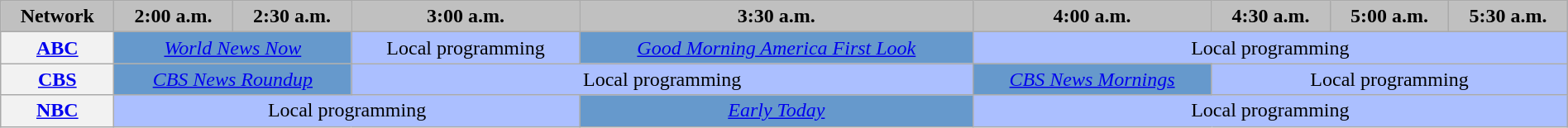<table class="wikitable" style="width:100%;margin-right:0;text-align:center">
<tr>
<th style="background-color:#C0C0C0;text-align:center">Network</th>
<th style="background-color:#C0C0C0;text-align:center">2:00 a.m.</th>
<th style="background-color:#C0C0C0;text-align:center">2:30 a.m.</th>
<th style="background-color:#C0C0C0;text-align:center">3:00 a.m.</th>
<th style="background-color:#C0C0C0;text-align:center">3:30 a.m.</th>
<th style="background-color:#C0C0C0;text-align:center">4:00 a.m.</th>
<th style="background-color:#C0C0C0;text-align:center">4:30 a.m.</th>
<th style="background-color:#C0C0C0;text-align:center">5:00 a.m.</th>
<th style="background-color:#C0C0C0;text-align:center">5:30 a.m.</th>
</tr>
<tr>
<th><a href='#'>ABC</a></th>
<td colspan="2" style="background:#6699CC"><em><a href='#'>World News Now</a></em></td>
<td style="background:#abbfff">Local programming</td>
<td style="background: #6699CC"><em><a href='#'>Good Morning America First Look</a></em></td>
<td colspan="4" style="background:#abbfff">Local programming</td>
</tr>
<tr>
<th><a href='#'>CBS</a></th>
<td colspan="2" style="background: #6699CC"><em><a href='#'>CBS News Roundup</a></em></td>
<td colspan="2" style="background:#abbfff">Local programming</td>
<td style="background: #6699CC"><em><a href='#'>CBS News Mornings</a></em></td>
<td colspan="3" style="background:#abbfff">Local programming</td>
</tr>
<tr>
<th><a href='#'>NBC</a></th>
<td colspan="3" style="background:#abbfff">Local programming</td>
<td style="background: #6699CC"><em><a href='#'>Early Today</a></em></td>
<td colspan="4" style="background:#abbfff">Local programming</td>
</tr>
</table>
